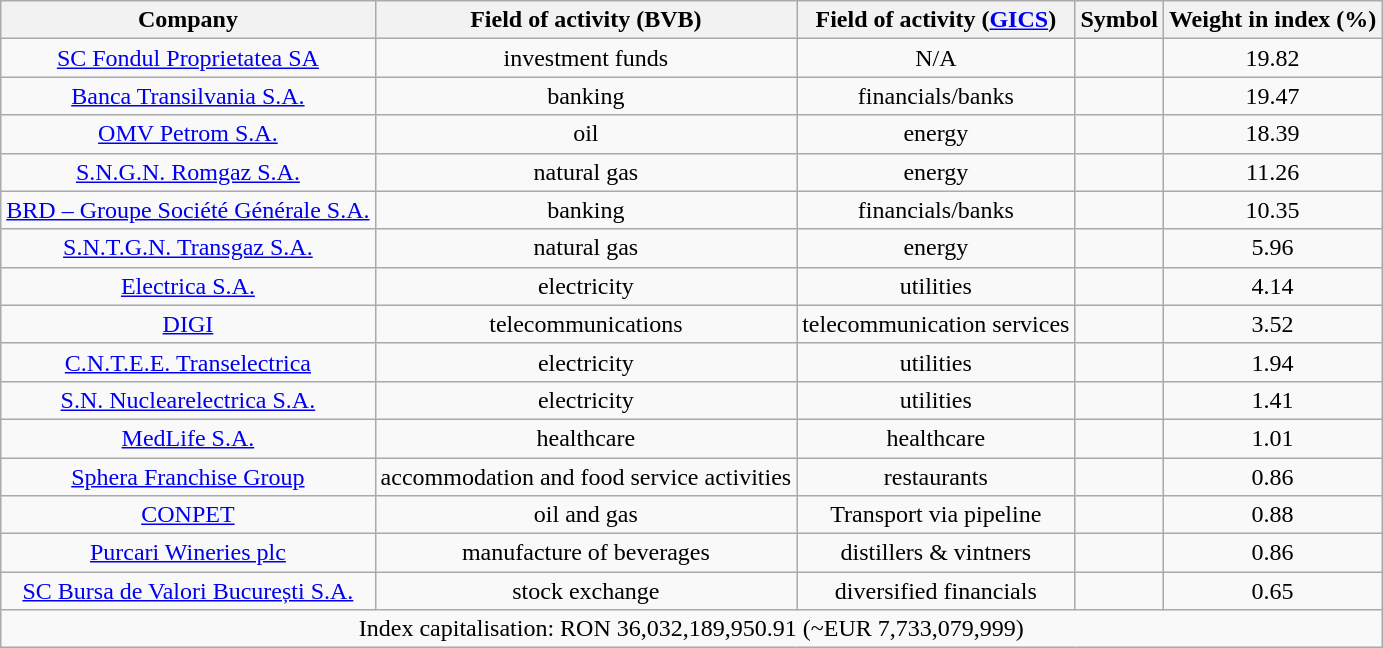<table class="wikitable sortable" style="text-align:center;" cellspacing="2">
<tr>
<th>Company</th>
<th>Field of activity (BVB)</th>
<th>Field of activity (<a href='#'>GICS</a>)</th>
<th>Symbol</th>
<th>Weight in index (%)</th>
</tr>
<tr>
<td><a href='#'>SC Fondul Proprietatea SA</a></td>
<td>investment funds</td>
<td>N/A</td>
<td></td>
<td>19.82</td>
</tr>
<tr>
<td><a href='#'>Banca Transilvania S.A.</a></td>
<td>banking</td>
<td>financials/banks</td>
<td></td>
<td>19.47</td>
</tr>
<tr>
<td><a href='#'>OMV Petrom S.A.</a></td>
<td>oil</td>
<td>energy</td>
<td></td>
<td>18.39</td>
</tr>
<tr>
<td><a href='#'>S.N.G.N. Romgaz S.A.</a></td>
<td>natural gas</td>
<td>energy</td>
<td></td>
<td>11.26</td>
</tr>
<tr>
<td><a href='#'>BRD – Groupe Société Générale S.A.</a></td>
<td>banking</td>
<td>financials/banks</td>
<td></td>
<td>10.35</td>
</tr>
<tr>
<td><a href='#'>S.N.T.G.N. Transgaz S.A.</a></td>
<td>natural gas</td>
<td>energy</td>
<td></td>
<td>5.96</td>
</tr>
<tr>
<td><a href='#'>Electrica S.A.</a></td>
<td>electricity</td>
<td>utilities</td>
<td></td>
<td>4.14</td>
</tr>
<tr>
<td><a href='#'>DIGI</a></td>
<td>telecommunications</td>
<td>telecommunication services</td>
<td></td>
<td>3.52</td>
</tr>
<tr>
<td><a href='#'>C.N.T.E.E. Transelectrica</a></td>
<td>electricity</td>
<td>utilities</td>
<td></td>
<td>1.94</td>
</tr>
<tr>
<td><a href='#'>S.N. Nuclearelectrica S.A.</a></td>
<td>electricity</td>
<td>utilities</td>
<td></td>
<td>1.41</td>
</tr>
<tr>
<td><a href='#'>MedLife S.A.</a></td>
<td>healthcare</td>
<td>healthcare</td>
<td></td>
<td>1.01</td>
</tr>
<tr>
<td><a href='#'>Sphera Franchise Group</a></td>
<td>accommodation and food service activities</td>
<td>restaurants</td>
<td></td>
<td>0.86</td>
</tr>
<tr>
<td><a href='#'>CONPET</a></td>
<td>oil and gas</td>
<td>Transport via pipeline</td>
<td></td>
<td>0.88</td>
</tr>
<tr>
<td><a href='#'>Purcari Wineries plc</a></td>
<td>manufacture of beverages</td>
<td>distillers & vintners</td>
<td></td>
<td>0.86</td>
</tr>
<tr>
<td><a href='#'>SC Bursa de Valori București S.A.</a></td>
<td>stock exchange</td>
<td>diversified financials</td>
<td></td>
<td>0.65</td>
</tr>
<tr>
<td colspan="5">Index capitalisation: RON 36,032,189,950.91 (~EUR 7,733,079,999) </td>
</tr>
</table>
